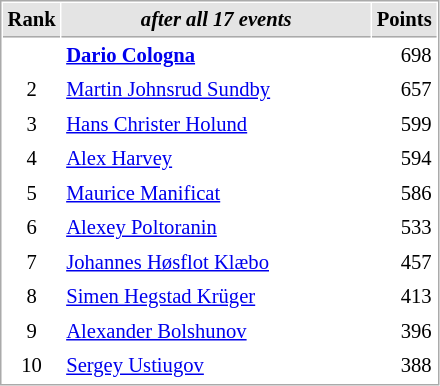<table cellspacing="1" cellpadding="3" style="border:1px solid #AAAAAA;font-size:86%">
<tr style="background-color: #E4E4E4;">
<th style="border-bottom:1px solid #AAAAAA" width=10>Rank</th>
<th style="border-bottom:1px solid #AAAAAA" width=200><em>after all 17 events</em></th>
<th style="border-bottom:1px solid #AAAAAA" width=20 align=right>Points</th>
</tr>
<tr>
<td align=center><strong><span>  </span></strong></td>
<td><strong> <a href='#'>Dario Cologna</a></strong></td>
<td align=right>698</td>
</tr>
<tr>
<td align=center>2</td>
<td> <a href='#'>Martin Johnsrud Sundby</a></td>
<td align=right>657</td>
</tr>
<tr>
<td align=center>3</td>
<td> <a href='#'>Hans Christer Holund</a></td>
<td align=right>599</td>
</tr>
<tr>
<td align=center>4</td>
<td> <a href='#'>Alex Harvey</a></td>
<td align=right>594</td>
</tr>
<tr>
<td align=center>5</td>
<td> <a href='#'>Maurice Manificat</a></td>
<td align=right>586</td>
</tr>
<tr>
<td align=center>6</td>
<td> <a href='#'>Alexey Poltoranin</a></td>
<td align=right>533</td>
</tr>
<tr>
<td align=center>7</td>
<td> <a href='#'>Johannes Høsflot Klæbo</a></td>
<td align=right>457</td>
</tr>
<tr>
<td align=center>8</td>
<td> <a href='#'>Simen Hegstad Krüger</a></td>
<td align=right>413</td>
</tr>
<tr>
<td align=center>9</td>
<td> <a href='#'>Alexander Bolshunov</a></td>
<td align=right>396</td>
</tr>
<tr>
<td align=center>10</td>
<td> <a href='#'>Sergey Ustiugov</a></td>
<td align=right>388</td>
</tr>
</table>
